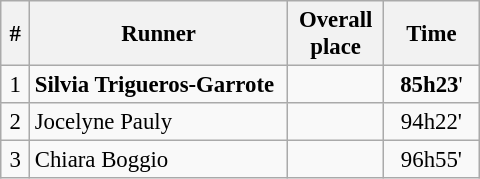<table class="wikitable" style="font-size:95%;width:320px;">
<tr>
<th width=6%>#</th>
<th width=54%>Runner</th>
<th width=20%>Overall place</th>
<th width=20%>Time</th>
</tr>
<tr>
<td align=center>1</td>
<td> <strong>Silvia Trigueros-Garrote</strong></td>
<td></td>
<td align=center><strong>85h23</strong>'</td>
</tr>
<tr>
<td align=center>2</td>
<td> Jocelyne Pauly</td>
<td></td>
<td align=center>94h22'</td>
</tr>
<tr>
<td align=center>3</td>
<td> Chiara Boggio</td>
<td></td>
<td align=center>96h55'</td>
</tr>
</table>
